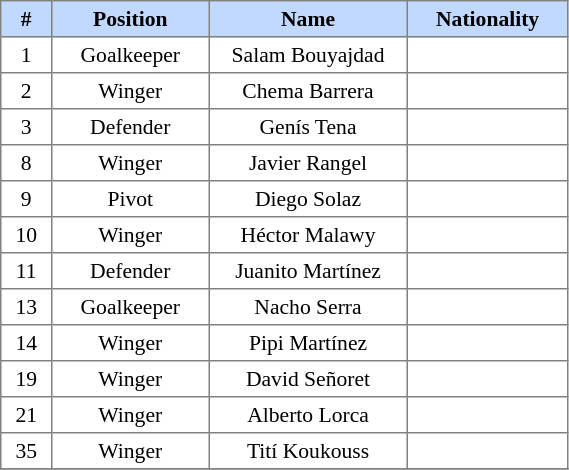<table border=1 style="border-collapse:collapse; font-size:90%;" cellpadding=3 cellspacing=0 width=30%>
<tr bgcolor=#C1D8FF>
<th width=2%>#</th>
<th width=5%>Position</th>
<th width=10%>Name</th>
<th width=5%>Nationality</th>
</tr>
<tr align=center>
<td>1</td>
<td>Goalkeeper</td>
<td>Salam Bouyajdad</td>
<td></td>
</tr>
<tr align=center>
<td>2</td>
<td>Winger</td>
<td>Chema Barrera</td>
<td></td>
</tr>
<tr align=center>
<td>3</td>
<td>Defender</td>
<td>Genís Tena</td>
<td></td>
</tr>
<tr align=center>
<td>8</td>
<td>Winger</td>
<td>Javier Rangel</td>
<td></td>
</tr>
<tr align=center>
<td>9</td>
<td>Pivot</td>
<td>Diego Solaz</td>
<td></td>
</tr>
<tr align=center>
<td>10</td>
<td>Winger</td>
<td>Héctor Malawy</td>
<td></td>
</tr>
<tr align=center>
<td>11</td>
<td>Defender</td>
<td>Juanito Martínez</td>
<td></td>
</tr>
<tr align=center>
<td>13</td>
<td>Goalkeeper</td>
<td>Nacho Serra</td>
<td></td>
</tr>
<tr align=center>
<td>14</td>
<td>Winger</td>
<td>Pipi Martínez</td>
<td></td>
</tr>
<tr align=center>
<td>19</td>
<td>Winger</td>
<td>David Señoret</td>
<td></td>
</tr>
<tr align=center>
<td>21</td>
<td>Winger</td>
<td>Alberto Lorca</td>
<td></td>
</tr>
<tr align=center>
<td>35</td>
<td>Winger</td>
<td>Tití Koukouss</td>
<td></td>
</tr>
<tr align=center>
</tr>
</table>
